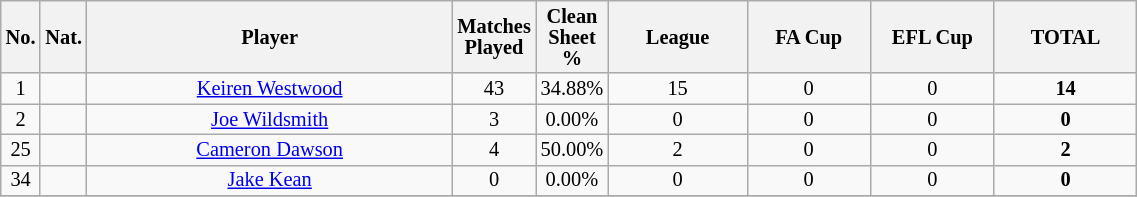<table class="wikitable sortable alternance"  style="font-size:85%; text-align:center; line-height:14px; width:60%;">
<tr>
<th width=10><strong>No.</strong></th>
<th width=10><strong>Nat.</strong></th>
<th scope=col style="width:500px;"><strong>Player</strong></th>
<th>Matches Played</th>
<th>Clean Sheet %</th>
<th width=150>League</th>
<th width=150>FA Cup</th>
<th width=150>EFL Cup</th>
<th width=150>TOTAL</th>
</tr>
<tr>
<td>1</td>
<td></td>
<td><a href='#'>Keiren Westwood</a></td>
<td>43</td>
<td>34.88%</td>
<td>15</td>
<td>0</td>
<td>0</td>
<td><strong>14</strong></td>
</tr>
<tr>
<td>2</td>
<td></td>
<td><a href='#'>Joe Wildsmith</a></td>
<td>3</td>
<td>0.00%</td>
<td>0</td>
<td>0</td>
<td>0</td>
<td><strong>0</strong></td>
</tr>
<tr>
<td>25</td>
<td></td>
<td><a href='#'>Cameron Dawson</a></td>
<td>4</td>
<td>50.00%</td>
<td>2</td>
<td>0</td>
<td>0</td>
<td><strong>2</strong></td>
</tr>
<tr>
<td>34</td>
<td></td>
<td><a href='#'>Jake Kean</a></td>
<td>0</td>
<td>0.00%</td>
<td>0</td>
<td>0</td>
<td>0</td>
<td><strong>0</strong></td>
</tr>
<tr>
</tr>
</table>
